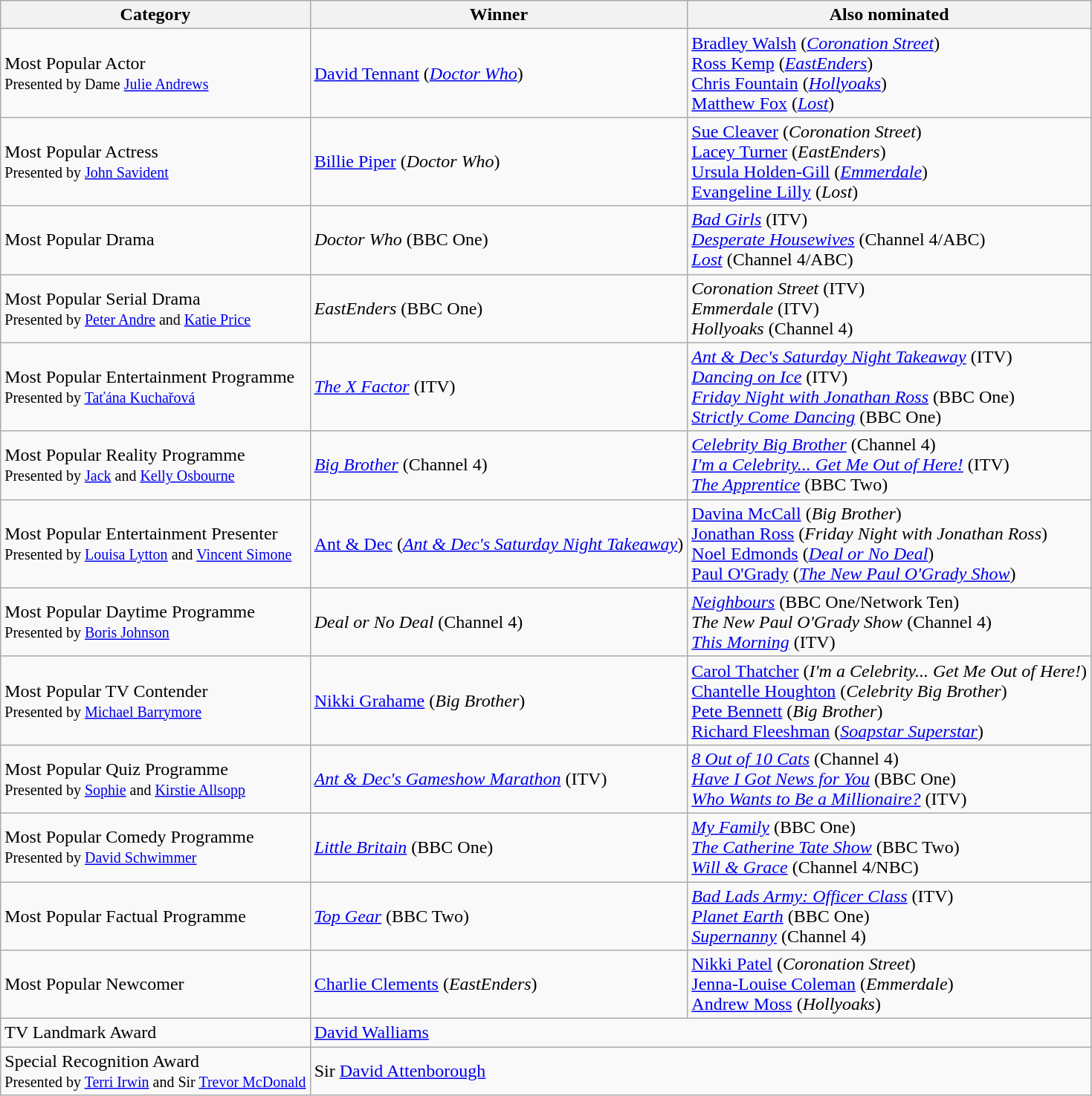<table class="wikitable sortable">
<tr>
<th>Category</th>
<th>Winner</th>
<th>Also nominated</th>
</tr>
<tr>
<td>Most Popular Actor<br><small>Presented by Dame <a href='#'>Julie Andrews</a></small></td>
<td><a href='#'>David Tennant</a> (<em><a href='#'>Doctor Who</a></em>)</td>
<td><a href='#'>Bradley Walsh</a> (<em><a href='#'>Coronation Street</a></em>)<br><a href='#'>Ross Kemp</a> (<em><a href='#'>EastEnders</a></em>)<br><a href='#'>Chris Fountain</a> (<em><a href='#'>Hollyoaks</a></em>)<br><a href='#'>Matthew Fox</a> (<em><a href='#'>Lost</a></em>)</td>
</tr>
<tr>
<td>Most Popular Actress<br><small>Presented by <a href='#'>John Savident</a></small></td>
<td><a href='#'>Billie Piper</a> (<em>Doctor Who</em>)</td>
<td><a href='#'>Sue Cleaver</a> (<em>Coronation Street</em>)<br><a href='#'>Lacey Turner</a> (<em>EastEnders</em>)<br><a href='#'>Ursula Holden-Gill</a> (<em><a href='#'>Emmerdale</a></em>)<br><a href='#'>Evangeline Lilly</a> (<em>Lost</em>)</td>
</tr>
<tr>
<td>Most Popular Drama</td>
<td><em>Doctor Who</em> (BBC One)</td>
<td><em><a href='#'>Bad Girls</a></em> (ITV)<br><em><a href='#'>Desperate Housewives</a></em> (Channel 4/ABC)<br><em><a href='#'>Lost</a></em> (Channel 4/ABC)</td>
</tr>
<tr>
<td>Most Popular Serial Drama<br><small>Presented by <a href='#'>Peter Andre</a> and <a href='#'>Katie Price</a></small></td>
<td><em>EastEnders</em> (BBC One)</td>
<td><em>Coronation Street</em> (ITV)<br><em>Emmerdale</em> (ITV)<br><em>Hollyoaks</em> (Channel 4)</td>
</tr>
<tr>
<td>Most Popular Entertainment Programme<br><small> Presented by <a href='#'>Taťána Kuchařová</a></small></td>
<td><em><a href='#'>The X Factor</a></em> (ITV)</td>
<td><em><a href='#'>Ant & Dec's Saturday Night Takeaway</a></em> (ITV)<br><em><a href='#'>Dancing on Ice</a></em> (ITV)<br><em><a href='#'>Friday Night with Jonathan Ross</a></em> (BBC One)<br><em><a href='#'>Strictly Come Dancing</a></em> (BBC One)</td>
</tr>
<tr>
<td>Most Popular Reality Programme<br><small> Presented by <a href='#'>Jack</a> and <a href='#'>Kelly Osbourne</a></small></td>
<td><em><a href='#'>Big Brother</a></em> (Channel 4)</td>
<td><em><a href='#'>Celebrity Big Brother</a></em> (Channel 4)<br><em><a href='#'>I'm a Celebrity... Get Me Out of Here!</a></em> (ITV)<br><em><a href='#'>The Apprentice</a></em> (BBC Two)</td>
</tr>
<tr>
<td>Most Popular Entertainment Presenter<br><small> Presented by <a href='#'>Louisa Lytton</a> and <a href='#'>Vincent Simone</a></small></td>
<td><a href='#'>Ant & Dec</a> (<em><a href='#'>Ant & Dec's Saturday Night Takeaway</a></em>)</td>
<td><a href='#'>Davina McCall</a> (<em>Big Brother</em>)<br><a href='#'>Jonathan Ross</a> (<em>Friday Night with Jonathan Ross</em>)<br><a href='#'>Noel Edmonds</a> (<em><a href='#'>Deal or No Deal</a></em>)<br><a href='#'>Paul O'Grady</a> (<em><a href='#'>The New Paul O'Grady Show</a></em>)</td>
</tr>
<tr>
<td>Most Popular Daytime Programme<br><small>Presented by <a href='#'>Boris Johnson</a></small></td>
<td><em>Deal or No Deal</em> (Channel 4)</td>
<td><em><a href='#'>Neighbours</a></em> (BBC One/Network Ten)<br><em>The New Paul O'Grady Show</em> (Channel 4)<br><em><a href='#'>This Morning</a></em> (ITV)</td>
</tr>
<tr>
<td>Most Popular TV Contender<br><small>Presented by <a href='#'>Michael Barrymore</a></small></td>
<td><a href='#'>Nikki Grahame</a> (<em>Big Brother</em>)</td>
<td><a href='#'>Carol Thatcher</a> (<em>I'm a Celebrity... Get Me Out of Here!</em>)<br><a href='#'>Chantelle Houghton</a> (<em>Celebrity Big Brother</em>)<br><a href='#'>Pete Bennett</a> (<em>Big Brother</em>)<br><a href='#'>Richard Fleeshman</a> (<em><a href='#'>Soapstar Superstar</a></em>)</td>
</tr>
<tr>
<td>Most Popular Quiz Programme<br><small>Presented by <a href='#'>Sophie</a> and <a href='#'>Kirstie Allsopp</a></small></td>
<td><em><a href='#'>Ant & Dec's Gameshow Marathon</a></em> (ITV)</td>
<td><em><a href='#'>8 Out of 10 Cats</a></em> (Channel 4)<br><em><a href='#'>Have I Got News for You</a></em> (BBC One)<br><em><a href='#'>Who Wants to Be a Millionaire?</a></em> (ITV)</td>
</tr>
<tr>
<td>Most Popular Comedy Programme<br><small>Presented by <a href='#'>David Schwimmer</a></small></td>
<td><em><a href='#'>Little Britain</a></em> (BBC One)</td>
<td><em><a href='#'>My Family</a></em> (BBC One)<br><em><a href='#'>The Catherine Tate Show</a></em> (BBC Two)<br><em><a href='#'>Will & Grace</a></em> (Channel 4/NBC)</td>
</tr>
<tr>
<td>Most Popular Factual Programme</td>
<td><em><a href='#'>Top Gear</a></em> (BBC Two)</td>
<td><em><a href='#'>Bad Lads Army: Officer Class</a></em> (ITV)<br><em><a href='#'>Planet Earth</a></em> (BBC One)<br><em><a href='#'>Supernanny</a></em> (Channel 4)</td>
</tr>
<tr>
<td>Most Popular Newcomer</td>
<td><a href='#'>Charlie Clements</a> (<em>EastEnders</em>)</td>
<td><a href='#'>Nikki Patel</a> (<em>Coronation Street</em>)<br><a href='#'>Jenna-Louise Coleman</a> (<em>Emmerdale</em>)<br><a href='#'>Andrew Moss</a> (<em>Hollyoaks</em>)</td>
</tr>
<tr>
<td>TV Landmark Award</td>
<td colspan="2"><a href='#'>David Walliams</a></td>
</tr>
<tr>
<td>Special Recognition Award<br><small>Presented by <a href='#'>Terri Irwin</a> and Sir <a href='#'>Trevor McDonald</a></small></td>
<td colspan="2">Sir <a href='#'>David Attenborough</a></td>
</tr>
</table>
